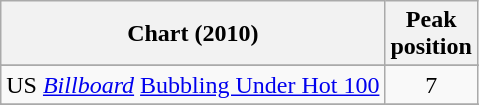<table class="wikitable sortable">
<tr>
<th align=left>Chart (2010)</th>
<th align=center>Peak<br>position</th>
</tr>
<tr>
</tr>
<tr>
<td align=left>US <em><a href='#'>Billboard</a></em> <a href='#'>Bubbling Under Hot 100</a></td>
<td align=center>7</td>
</tr>
<tr>
</tr>
<tr>
</tr>
</table>
